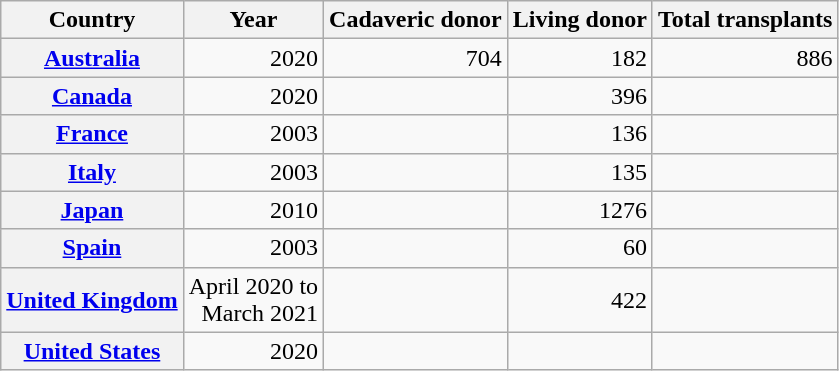<table class="wikitable sortable" style="text-align:right;">
<tr>
<th>Country</th>
<th>Year</th>
<th>Cadaveric donor</th>
<th>Living donor</th>
<th>Total transplants</th>
</tr>
<tr>
<th><a href='#'>Australia</a></th>
<td>2020</td>
<td>704</td>
<td>182</td>
<td>886</td>
</tr>
<tr>
<th><a href='#'>Canada</a></th>
<td>2020</td>
<td></td>
<td>396</td>
<td></td>
</tr>
<tr>
<th><a href='#'>France</a></th>
<td>2003</td>
<td></td>
<td>136</td>
<td></td>
</tr>
<tr>
<th><a href='#'>Italy</a></th>
<td>2003</td>
<td></td>
<td>135</td>
<td></td>
</tr>
<tr>
<th><a href='#'>Japan</a></th>
<td>2010</td>
<td></td>
<td>1276</td>
<td></td>
</tr>
<tr>
<th><a href='#'>Spain</a></th>
<td>2003</td>
<td></td>
<td>60</td>
<td></td>
</tr>
<tr>
<th><a href='#'>United Kingdom</a></th>
<td>April 2020 to<br>March 2021</td>
<td></td>
<td>422</td>
<td></td>
</tr>
<tr>
<th><a href='#'>United States</a></th>
<td>2020</td>
<td></td>
<td></td>
<td></td>
</tr>
</table>
